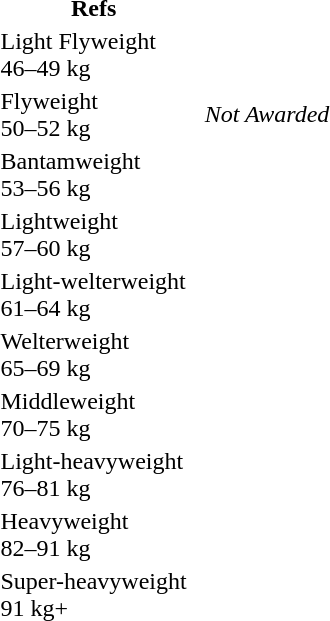<table>
<tr>
<th>Refs</th>
</tr>
<tr>
<td>Light Flyweight<br>46–49 kg</td>
<td> </td>
<td></td>
<td><br></td>
<td align=center></td>
</tr>
<tr>
<td>Flyweight<br>50–52 kg</td>
<td></td>
<td></td>
<td><em>Not Awarded</em></td>
<td align=center></td>
</tr>
<tr>
<td>Bantamweight<br>53–56 kg</td>
<td></td>
<td></td>
<td><br></td>
<td align=center></td>
</tr>
<tr>
<td>Lightweight<br>57–60 kg</td>
<td></td>
<td></td>
<td><br></td>
<td align=center></td>
</tr>
<tr>
<td>Light-welterweight<br>61–64 kg</td>
<td></td>
<td></td>
<td><br></td>
<td align=center></td>
</tr>
<tr>
<td>Welterweight<br>65–69 kg</td>
<td></td>
<td> </td>
<td>  <br> </td>
<td align=center></td>
</tr>
<tr>
<td>Middleweight<br>70–75 kg</td>
<td></td>
<td></td>
<td><br></td>
<td align=center></td>
</tr>
<tr>
<td>Light-heavyweight<br>76–81 kg</td>
<td></td>
<td> </td>
<td><br></td>
<td align=center></td>
</tr>
<tr>
<td>Heavyweight<br>82–91 kg</td>
<td></td>
<td> </td>
<td><br></td>
<td align=center></td>
</tr>
<tr>
<td>Super-heavyweight<br>91 kg+</td>
<td></td>
<td></td>
<td><br></td>
<td align=center></td>
</tr>
</table>
